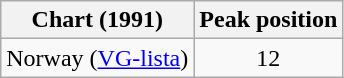<table class="wikitable">
<tr>
<th>Chart (1991)</th>
<th>Peak position</th>
</tr>
<tr>
<td>Norway (<a href='#'>VG-lista</a>)</td>
<td align="center">12</td>
</tr>
</table>
